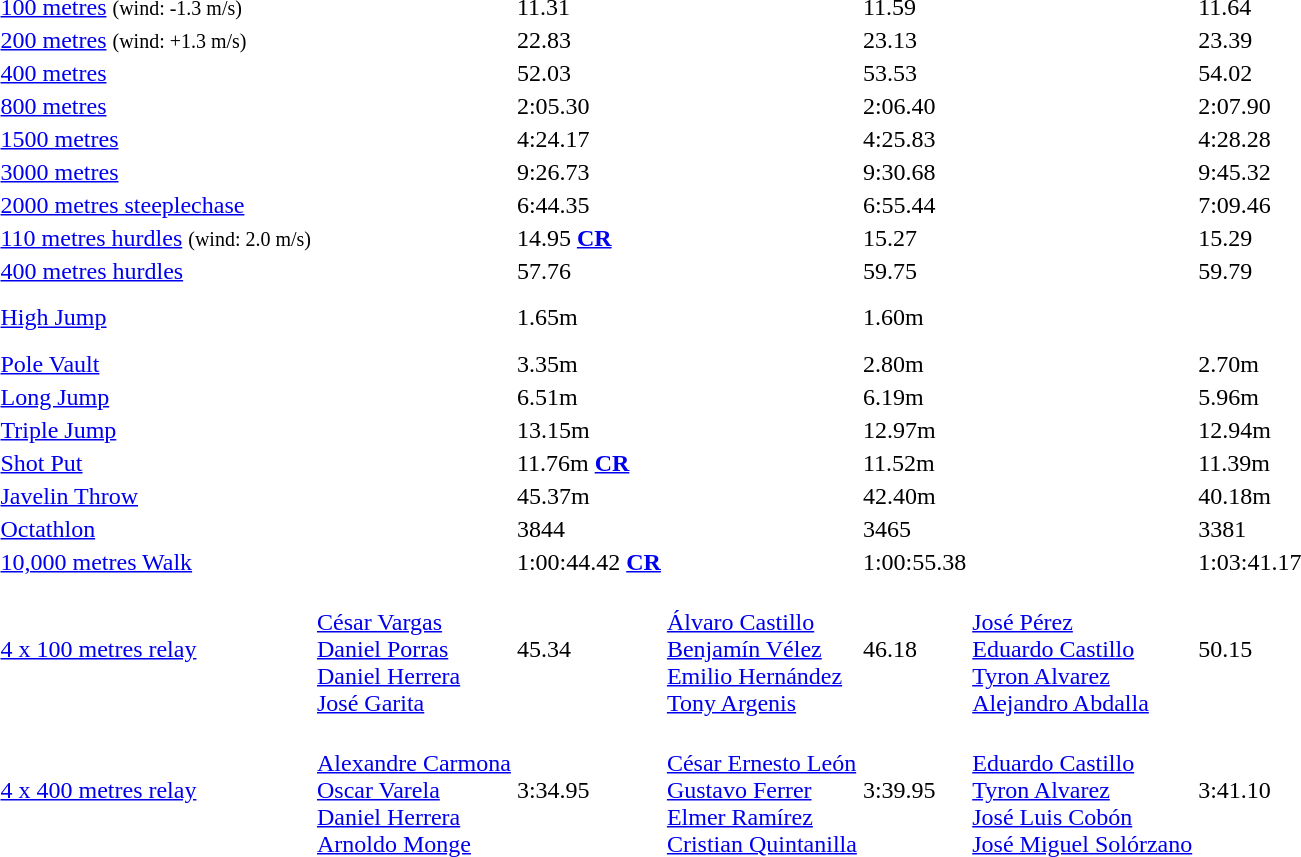<table>
<tr>
<td><a href='#'>100 metres</a> <small>(wind: -1.3 m/s)</small></td>
<td></td>
<td>11.31</td>
<td></td>
<td>11.59</td>
<td></td>
<td>11.64</td>
</tr>
<tr>
<td><a href='#'>200 metres</a> <small>(wind: +1.3 m/s)</small></td>
<td></td>
<td>22.83</td>
<td></td>
<td>23.13</td>
<td></td>
<td>23.39</td>
</tr>
<tr>
<td><a href='#'>400 metres</a></td>
<td></td>
<td>52.03</td>
<td></td>
<td>53.53</td>
<td></td>
<td>54.02</td>
</tr>
<tr>
<td><a href='#'>800 metres</a></td>
<td></td>
<td>2:05.30</td>
<td></td>
<td>2:06.40</td>
<td></td>
<td>2:07.90</td>
</tr>
<tr>
<td><a href='#'>1500 metres</a></td>
<td></td>
<td>4:24.17</td>
<td></td>
<td>4:25.83</td>
<td></td>
<td>4:28.28</td>
</tr>
<tr>
<td><a href='#'>3000 metres</a></td>
<td></td>
<td>9:26.73</td>
<td></td>
<td>9:30.68</td>
<td></td>
<td>9:45.32</td>
</tr>
<tr>
<td><a href='#'>2000 metres steeplechase</a></td>
<td></td>
<td>6:44.35</td>
<td></td>
<td>6:55.44</td>
<td></td>
<td>7:09.46</td>
</tr>
<tr>
<td><a href='#'>110 metres hurdles</a> <small>(wind: 2.0 m/s)</small></td>
<td></td>
<td>14.95 <strong><a href='#'>CR</a></strong></td>
<td></td>
<td>15.27</td>
<td></td>
<td>15.29</td>
</tr>
<tr>
<td><a href='#'>400 metres hurdles</a></td>
<td></td>
<td>57.76</td>
<td></td>
<td>59.75</td>
<td></td>
<td>59.79</td>
</tr>
<tr>
<td><a href='#'>High Jump</a></td>
<td></td>
<td>1.65m</td>
<td> <br>  <br> </td>
<td>1.60m</td>
<td></td>
<td></td>
</tr>
<tr>
<td><a href='#'>Pole Vault</a></td>
<td></td>
<td>3.35m</td>
<td></td>
<td>2.80m</td>
<td></td>
<td>2.70m</td>
</tr>
<tr>
<td><a href='#'>Long Jump</a></td>
<td></td>
<td>6.51m</td>
<td></td>
<td>6.19m</td>
<td></td>
<td>5.96m</td>
</tr>
<tr>
<td><a href='#'>Triple Jump</a></td>
<td></td>
<td>13.15m</td>
<td></td>
<td>12.97m</td>
<td></td>
<td>12.94m</td>
</tr>
<tr>
<td><a href='#'>Shot Put</a></td>
<td></td>
<td>11.76m <strong><a href='#'>CR</a></strong></td>
<td></td>
<td>11.52m</td>
<td></td>
<td>11.39m</td>
</tr>
<tr>
<td><a href='#'>Javelin Throw</a></td>
<td></td>
<td>45.37m</td>
<td></td>
<td>42.40m</td>
<td></td>
<td>40.18m</td>
</tr>
<tr>
<td><a href='#'>Octathlon</a></td>
<td></td>
<td>3844</td>
<td></td>
<td>3465</td>
<td></td>
<td>3381</td>
</tr>
<tr>
<td><a href='#'>10,000 metres Walk</a></td>
<td></td>
<td>1:00:44.42 <strong><a href='#'>CR</a></strong></td>
<td></td>
<td>1:00:55.38</td>
<td></td>
<td>1:03:41.17</td>
</tr>
<tr>
<td><a href='#'>4 x 100 metres relay</a></td>
<td> <br> <a href='#'>César Vargas</a> <br> <a href='#'>Daniel Porras</a> <br> <a href='#'>Daniel Herrera</a> <br> <a href='#'>José Garita</a></td>
<td>45.34</td>
<td> <br> <a href='#'>Álvaro Castillo</a> <br> <a href='#'>Benjamín Vélez</a> <br> <a href='#'>Emilio Hernández</a> <br> <a href='#'>Tony Argenis</a></td>
<td>46.18</td>
<td> <br> <a href='#'>José Pérez</a> <br> <a href='#'>Eduardo Castillo</a> <br> <a href='#'>Tyron Alvarez</a> <br> <a href='#'>Alejandro Abdalla</a></td>
<td>50.15</td>
</tr>
<tr>
<td><a href='#'>4 x 400 metres relay</a></td>
<td> <br> <a href='#'>Alexandre Carmona</a> <br> <a href='#'>Oscar Varela</a> <br> <a href='#'>Daniel Herrera</a> <br> <a href='#'>Arnoldo Monge</a></td>
<td>3:34.95</td>
<td> <br> <a href='#'>César Ernesto León</a> <br> <a href='#'>Gustavo Ferrer</a> <br> <a href='#'>Elmer Ramírez</a> <br> <a href='#'>Cristian Quintanilla</a></td>
<td>3:39.95</td>
<td> <br> <a href='#'>Eduardo Castillo</a> <br> <a href='#'>Tyron Alvarez</a> <br> <a href='#'>José Luis Cobón</a> <br> <a href='#'>José Miguel Solórzano</a></td>
<td>3:41.10</td>
</tr>
</table>
